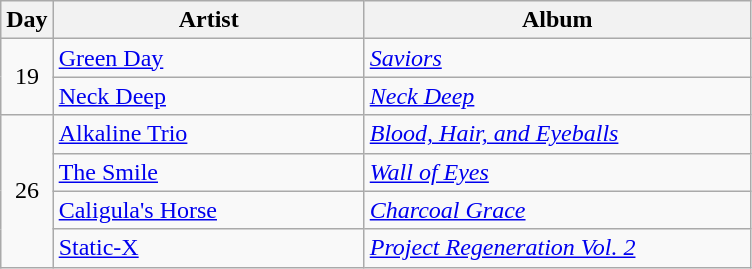<table class="wikitable" id="table_January">
<tr>
<th style="width:20px;">Day</th>
<th style="width:200px;">Artist</th>
<th style="width:250px;">Album</th>
</tr>
<tr>
<td style="text-align:center;" rowspan="2">19</td>
<td><a href='#'>Green Day</a></td>
<td><em><a href='#'>Saviors</a></em></td>
</tr>
<tr>
<td><a href='#'>Neck Deep</a></td>
<td><em><a href='#'>Neck Deep</a></em></td>
</tr>
<tr>
<td style="text-align:center;" rowspan="4">26</td>
<td><a href='#'>Alkaline Trio</a></td>
<td><em><a href='#'>Blood, Hair, and Eyeballs</a></em></td>
</tr>
<tr>
<td><a href='#'>The Smile</a></td>
<td><em><a href='#'>Wall of Eyes</a></em></td>
</tr>
<tr>
<td><a href='#'>Caligula's Horse</a></td>
<td><em><a href='#'>Charcoal Grace</a></em></td>
</tr>
<tr>
<td><a href='#'>Static-X</a></td>
<td><em><a href='#'>Project Regeneration Vol. 2</a></em></td>
</tr>
</table>
